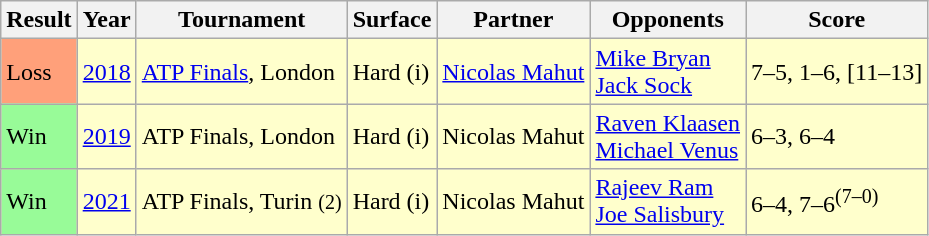<table class="sortable wikitable">
<tr>
<th>Result</th>
<th>Year</th>
<th>Tournament</th>
<th>Surface</th>
<th>Partner</th>
<th>Opponents</th>
<th class=unsortable>Score</th>
</tr>
<tr bgcolor=#ffffcc>
<td bgcolor=FFA07A>Loss</td>
<td><a href='#'>2018</a></td>
<td><a href='#'>ATP Finals</a>, London</td>
<td>Hard (i)</td>
<td> <a href='#'>Nicolas Mahut</a></td>
<td> <a href='#'>Mike Bryan</a><br> <a href='#'>Jack Sock</a></td>
<td>7–5, 1–6, [11–13]</td>
</tr>
<tr bgcolor=#ffffcc>
<td bgcolor=98FB98>Win</td>
<td><a href='#'>2019</a></td>
<td>ATP Finals, London</td>
<td>Hard (i)</td>
<td> Nicolas Mahut</td>
<td> <a href='#'>Raven Klaasen</a><br> <a href='#'>Michael Venus</a></td>
<td>6–3, 6–4</td>
</tr>
<tr bgcolor=#ffffcc>
<td bgcolor=98FB98>Win</td>
<td><a href='#'>2021</a></td>
<td>ATP Finals, Turin <small>(2)</small></td>
<td>Hard (i)</td>
<td> Nicolas Mahut</td>
<td> <a href='#'>Rajeev Ram</a><br> <a href='#'>Joe Salisbury</a></td>
<td>6–4, 7–6<sup>(7–0)</sup></td>
</tr>
</table>
